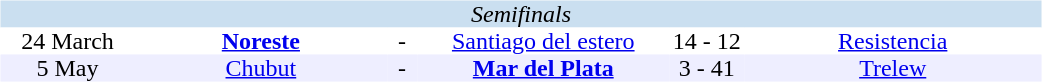<table width=700>
<tr>
<td width=700 valign="top"><br><table border=0 cellspacing=0 cellpadding=0 style="font-size: 100%; border-collapse: collapse;" width=100%>
<tr bgcolor="#CADFF0">
<td style="font-size:100%"; align="center" colspan="6"><em>Semifinals</em></td>
</tr>
<tr align=center bgcolor=#FFFFFF>
<td width=90>24 March</td>
<td width=170><strong><a href='#'>Noreste</a></strong></td>
<td width=20>-</td>
<td width=170><a href='#'>Santiago del estero</a></td>
<td width=50>14 - 12</td>
<td width=200><a href='#'>Resistencia</a></td>
</tr>
<tr align=center bgcolor=#EEEEFF>
<td width=90>5 May</td>
<td width=170><a href='#'>Chubut</a></td>
<td width=20>-</td>
<td width=170><strong><a href='#'>Mar del Plata</a></strong></td>
<td width=50>3 - 41</td>
<td width=200><a href='#'>Trelew</a></td>
</tr>
</table>
</td>
</tr>
</table>
